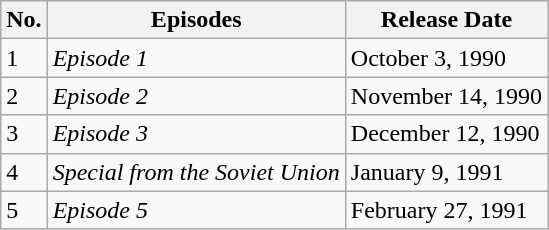<table class="wikitable">
<tr>
<th>No.</th>
<th>Episodes</th>
<th>Release Date</th>
</tr>
<tr>
<td>1</td>
<td><em>Episode 1</em></td>
<td>October 3, 1990</td>
</tr>
<tr>
<td>2</td>
<td><em>Episode 2</em></td>
<td>November 14, 1990</td>
</tr>
<tr>
<td>3</td>
<td><em>Episode 3</em></td>
<td>December 12, 1990</td>
</tr>
<tr>
<td>4</td>
<td><em>Special from the Soviet Union</em></td>
<td>January 9, 1991</td>
</tr>
<tr>
<td>5</td>
<td><em>Episode 5</em></td>
<td>February 27, 1991</td>
</tr>
</table>
